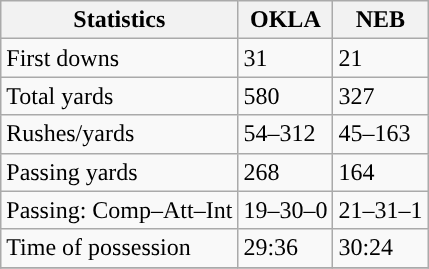<table class="wikitable" style="float: left;">
<tr>
<th>Statistics</th>
<th>OKLA</th>
<th>NEB</th>
</tr>
<tr>
<td>First downs</td>
<td>31</td>
<td>21</td>
</tr>
<tr>
<td>Total yards</td>
<td>580</td>
<td>327</td>
</tr>
<tr>
<td>Rushes/yards</td>
<td>54–312</td>
<td>45–163</td>
</tr>
<tr>
<td>Passing yards</td>
<td>268</td>
<td>164</td>
</tr>
<tr>
<td>Passing: Comp–Att–Int</td>
<td>19–30–0</td>
<td>21–31–1</td>
</tr>
<tr>
<td>Time of possession</td>
<td>29:36</td>
<td>30:24</td>
</tr>
<tr>
</tr>
</table>
